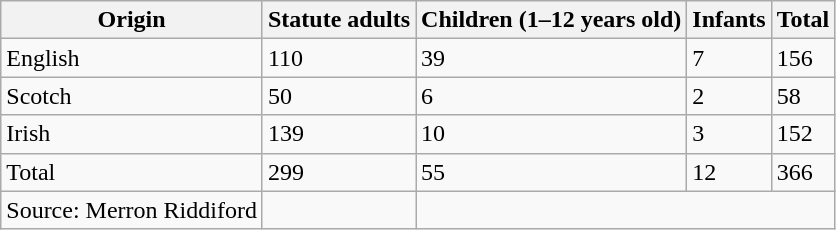<table class="sortable wikitable">
<tr>
<th>Origin</th>
<th>Statute adults</th>
<th>Children (1–12 years old)</th>
<th>Infants</th>
<th>Total</th>
</tr>
<tr>
<td>English</td>
<td>110</td>
<td>39</td>
<td>7</td>
<td>156</td>
</tr>
<tr>
<td>Scotch</td>
<td>50</td>
<td>6</td>
<td>2</td>
<td>58</td>
</tr>
<tr>
<td>Irish</td>
<td>139</td>
<td>10</td>
<td>3</td>
<td>152</td>
</tr>
<tr>
<td>Total</td>
<td>299</td>
<td>55</td>
<td>12</td>
<td>366</td>
</tr>
<tr>
<td>Source: Merron Riddiford</td>
<td></td>
</tr>
</table>
